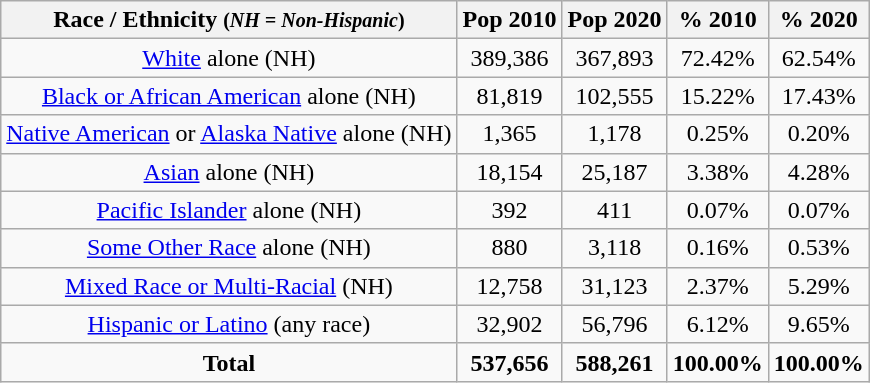<table class="wikitable"  style="text-align:center;">
<tr>
<th>Race / Ethnicity <small>(<em>NH = Non-Hispanic</em>)</small></th>
<th>Pop 2010</th>
<th>Pop 2020</th>
<th>% 2010</th>
<th>% 2020</th>
</tr>
<tr>
<td><a href='#'>White</a> alone (NH)</td>
<td>389,386</td>
<td>367,893</td>
<td>72.42%</td>
<td>62.54%</td>
</tr>
<tr>
<td><a href='#'>Black or African American</a> alone (NH)</td>
<td>81,819</td>
<td>102,555</td>
<td>15.22%</td>
<td>17.43%</td>
</tr>
<tr>
<td><a href='#'>Native American</a> or <a href='#'>Alaska Native</a> alone (NH)</td>
<td>1,365</td>
<td>1,178</td>
<td>0.25%</td>
<td>0.20%</td>
</tr>
<tr>
<td><a href='#'>Asian</a> alone (NH)</td>
<td>18,154</td>
<td>25,187</td>
<td>3.38%</td>
<td>4.28%</td>
</tr>
<tr>
<td><a href='#'>Pacific Islander</a> alone (NH)</td>
<td>392</td>
<td>411</td>
<td>0.07%</td>
<td>0.07%</td>
</tr>
<tr>
<td><a href='#'>Some Other Race</a> alone (NH)</td>
<td>880</td>
<td>3,118</td>
<td>0.16%</td>
<td>0.53%</td>
</tr>
<tr>
<td><a href='#'>Mixed Race or Multi-Racial</a> (NH)</td>
<td>12,758</td>
<td>31,123</td>
<td>2.37%</td>
<td>5.29%</td>
</tr>
<tr>
<td><a href='#'>Hispanic or Latino</a> (any race)</td>
<td>32,902</td>
<td>56,796</td>
<td>6.12%</td>
<td>9.65%</td>
</tr>
<tr>
<td><strong>Total</strong></td>
<td><strong>537,656</strong></td>
<td><strong>588,261</strong></td>
<td><strong>100.00%</strong></td>
<td><strong>100.00%</strong></td>
</tr>
</table>
